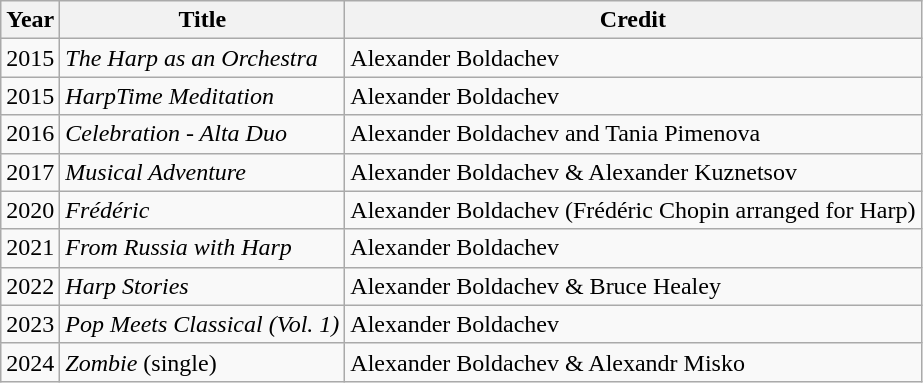<table class="wikitable">
<tr>
<th>Year</th>
<th>Title</th>
<th>Credit</th>
</tr>
<tr>
<td>2015</td>
<td><em>The Harp as an Orchestra</em></td>
<td>Alexander Boldachev</td>
</tr>
<tr>
<td>2015</td>
<td><em>HarpTime Meditation</em></td>
<td>Alexander Boldachev</td>
</tr>
<tr>
<td>2016</td>
<td><em>Celebration - Alta Duo</em></td>
<td>Alexander Boldachev and Tania Pimenova</td>
</tr>
<tr>
<td>2017</td>
<td><em>Musical Adventure</em></td>
<td>Alexander Boldachev & Alexander Kuznetsov</td>
</tr>
<tr>
<td>2020</td>
<td><em>Frédéric</em></td>
<td>Alexander Boldachev (Frédéric Chopin arranged for Harp)</td>
</tr>
<tr>
<td>2021</td>
<td><em>From Russia with Harp</em></td>
<td>Alexander Boldachev</td>
</tr>
<tr>
<td>2022</td>
<td><em>Harp Stories</em></td>
<td>Alexander Boldachev & Bruce Healey</td>
</tr>
<tr>
<td>2023</td>
<td><em>Pop Meets Classical (Vol. 1)</em></td>
<td>Alexander Boldachev</td>
</tr>
<tr>
<td>2024</td>
<td><em>Zombie </em> (single)</td>
<td>Alexander Boldachev & Alexandr Misko</td>
</tr>
</table>
